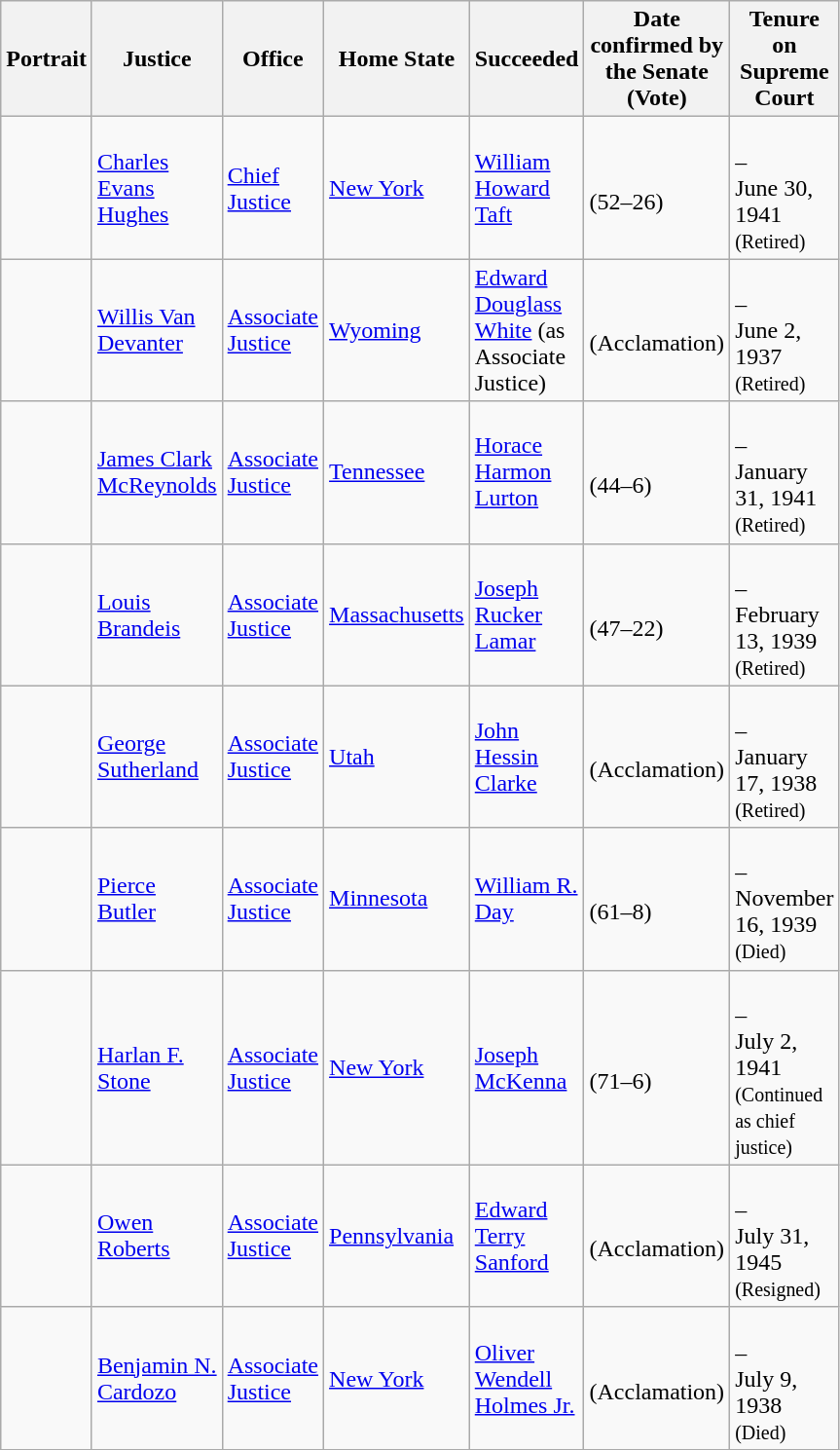<table class="wikitable sortable">
<tr>
<th scope="col" style="width: 10px;">Portrait</th>
<th scope="col" style="width: 10px;">Justice</th>
<th scope="col" style="width: 10px;">Office</th>
<th scope="col" style="width: 10px;">Home State</th>
<th scope="col" style="width: 10px;">Succeeded</th>
<th scope="col" style="width: 10px;">Date confirmed by the Senate<br>(Vote)</th>
<th scope="col" style="width: 10px;">Tenure on Supreme Court</th>
</tr>
<tr>
<td></td>
<td><a href='#'>Charles Evans Hughes</a></td>
<td><a href='#'>Chief Justice</a></td>
<td><a href='#'>New York</a></td>
<td><a href='#'>William Howard Taft</a></td>
<td><br>(52–26)</td>
<td><br>–<br>June 30, 1941<br><small>(Retired)</small></td>
</tr>
<tr>
<td></td>
<td><a href='#'>Willis Van Devanter</a></td>
<td><a href='#'>Associate Justice</a></td>
<td><a href='#'>Wyoming</a></td>
<td><a href='#'>Edward Douglass White</a> (as Associate Justice)</td>
<td><br>(Acclamation)</td>
<td><br>–<br>June 2, 1937<br><small>(Retired)</small></td>
</tr>
<tr>
<td></td>
<td><a href='#'>James Clark McReynolds</a></td>
<td><a href='#'>Associate Justice</a></td>
<td><a href='#'>Tennessee</a></td>
<td><a href='#'>Horace Harmon Lurton</a></td>
<td><br>(44–6)</td>
<td><br>–<br>January 31, 1941<br><small>(Retired)</small></td>
</tr>
<tr>
<td></td>
<td><a href='#'>Louis Brandeis</a></td>
<td><a href='#'>Associate Justice</a></td>
<td><a href='#'>Massachusetts</a></td>
<td><a href='#'>Joseph Rucker Lamar</a></td>
<td><br>(47–22)</td>
<td><br>–<br>February 13, 1939<br><small>(Retired)</small></td>
</tr>
<tr>
<td></td>
<td><a href='#'>George Sutherland</a></td>
<td><a href='#'>Associate Justice</a></td>
<td><a href='#'>Utah</a></td>
<td><a href='#'>John Hessin Clarke</a></td>
<td><br>(Acclamation)</td>
<td><br>–<br>January 17, 1938<br><small>(Retired)</small></td>
</tr>
<tr>
<td></td>
<td><a href='#'>Pierce Butler</a></td>
<td><a href='#'>Associate Justice</a></td>
<td><a href='#'>Minnesota</a></td>
<td><a href='#'>William R. Day</a></td>
<td><br>(61–8)</td>
<td><br>–<br>November 16, 1939<br><small>(Died)</small></td>
</tr>
<tr>
<td></td>
<td><a href='#'>Harlan F. Stone</a></td>
<td><a href='#'>Associate Justice</a></td>
<td><a href='#'>New York</a></td>
<td><a href='#'>Joseph McKenna</a></td>
<td><br>(71–6)</td>
<td><br>–<br>July 2, 1941<br><small>(Continued as chief justice)</small></td>
</tr>
<tr>
<td></td>
<td><a href='#'>Owen Roberts</a></td>
<td><a href='#'>Associate Justice</a></td>
<td><a href='#'>Pennsylvania</a></td>
<td><a href='#'>Edward Terry Sanford</a></td>
<td><br>(Acclamation)</td>
<td><br>–<br>July 31, 1945<br><small>(Resigned)</small></td>
</tr>
<tr>
<td></td>
<td><a href='#'>Benjamin N. Cardozo</a></td>
<td><a href='#'>Associate Justice</a></td>
<td><a href='#'>New York</a></td>
<td><a href='#'>Oliver Wendell Holmes Jr.</a></td>
<td><br>(Acclamation)</td>
<td><br>–<br>July 9, 1938<br><small>(Died)</small></td>
</tr>
<tr>
</tr>
</table>
